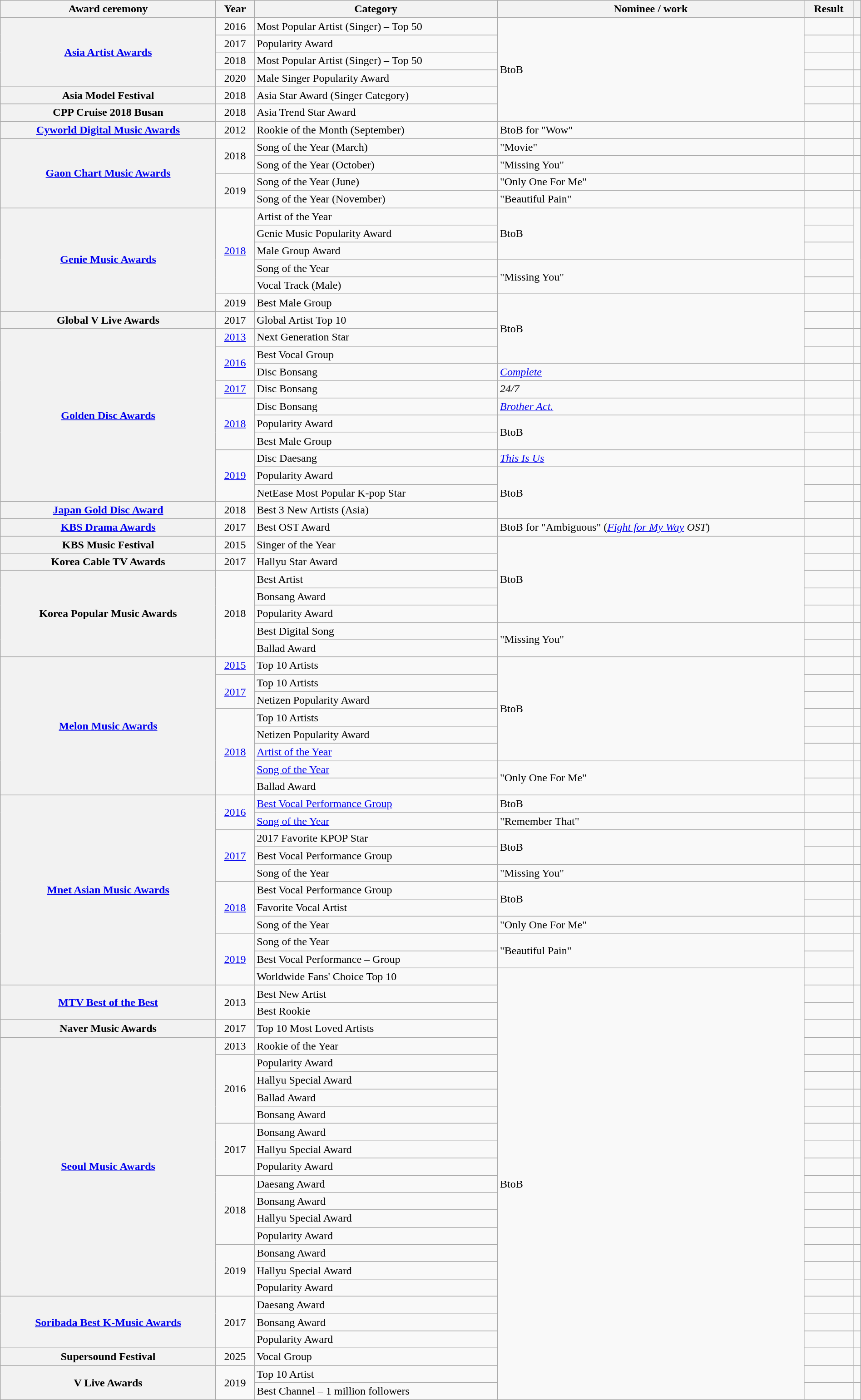<table class="wikitable sortable plainrowheaders" style="width:100%">
<tr>
<th scope="col">Award ceremony</th>
<th scope="col">Year</th>
<th scope="col">Category</th>
<th scope="col">Nominee / work</th>
<th scope="col">Result</th>
<th scope="col" class="unsortable"></th>
</tr>
<tr>
<th scope="row" rowspan="4"><a href='#'>Asia Artist Awards</a></th>
<td style="text-align:center">2016</td>
<td>Most Popular Artist (Singer) – Top 50</td>
<td rowspan="6">BtoB</td>
<td></td>
<td style="text-align:center"></td>
</tr>
<tr>
<td style="text-align:center">2017</td>
<td>Popularity Award</td>
<td></td>
<td></td>
</tr>
<tr>
<td style="text-align:center">2018</td>
<td>Most Popular Artist (Singer) – Top 50</td>
<td></td>
<td></td>
</tr>
<tr>
<td style="text-align:center">2020</td>
<td>Male Singer Popularity Award</td>
<td></td>
<td style="text-align:center"></td>
</tr>
<tr>
<th scope="row">Asia Model Festival</th>
<td style="text-align:center">2018</td>
<td>Asia Star Award (Singer Category)</td>
<td></td>
<td style="text-align:center"></td>
</tr>
<tr>
<th scope="row">CPP Cruise 2018 Busan</th>
<td style="text-align:center">2018</td>
<td>Asia Trend Star Award</td>
<td></td>
<td style="text-align:center"></td>
</tr>
<tr>
<th scope="row"><a href='#'>Cyworld Digital Music Awards</a></th>
<td style="text-align:center">2012</td>
<td>Rookie of the Month (September)</td>
<td>BtoB for "Wow"</td>
<td></td>
<td style="text-align:center"></td>
</tr>
<tr>
<th scope="row" rowspan="4"><a href='#'>Gaon Chart Music Awards</a></th>
<td style="text-align:center" rowspan="2">2018</td>
<td>Song of the Year (March)</td>
<td>"Movie"</td>
<td></td>
<td></td>
</tr>
<tr>
<td>Song of the Year (October)</td>
<td>"Missing You"</td>
<td></td>
</tr>
<tr>
<td style="text-align:center" rowspan="2">2019</td>
<td>Song of the Year (June)</td>
<td>"Only One For Me"</td>
<td></td>
<td></td>
</tr>
<tr>
<td>Song of the Year (November)</td>
<td>"Beautiful Pain"</td>
<td></td>
<td></td>
</tr>
<tr>
<th scope="row" rowspan="6"><a href='#'>Genie Music Awards</a></th>
<td style="text-align:center" rowspan="5"><a href='#'>2018</a></td>
<td>Artist of the Year</td>
<td rowspan="3">BtoB</td>
<td></td>
<td style="text-align:center" rowspan="5"></td>
</tr>
<tr>
<td>Genie Music Popularity Award</td>
<td></td>
</tr>
<tr>
<td>Male Group Award</td>
<td></td>
</tr>
<tr>
<td>Song of the Year</td>
<td rowspan="2">"Missing You"</td>
<td></td>
</tr>
<tr>
<td>Vocal Track (Male)</td>
<td></td>
</tr>
<tr>
<td style="text-align:center">2019</td>
<td>Best Male Group</td>
<td rowspan="4">BtoB</td>
<td></td>
<td></td>
</tr>
<tr>
<th scope="row">Global V Live Awards</th>
<td style="text-align:center">2017</td>
<td>Global Artist Top 10</td>
<td></td>
<td style="text-align:center"></td>
</tr>
<tr>
<th scope="row" rowspan="10"><a href='#'>Golden Disc Awards</a></th>
<td style="text-align:center"><a href='#'>2013</a></td>
<td>Next Generation Star</td>
<td></td>
<td style="text-align:center"></td>
</tr>
<tr>
<td style="text-align:center" rowspan="2"><a href='#'>2016</a></td>
<td>Best Vocal Group</td>
<td></td>
<td></td>
</tr>
<tr>
<td>Disc Bonsang</td>
<td><em><a href='#'>Complete</a></em></td>
<td></td>
<td style="text-align:center"></td>
</tr>
<tr>
<td style="text-align:center"><a href='#'>2017</a></td>
<td>Disc Bonsang</td>
<td><em>24/7</em></td>
<td></td>
<td style="text-align:center"></td>
</tr>
<tr>
<td style="text-align:center" rowspan="3"><a href='#'>2018</a></td>
<td>Disc Bonsang</td>
<td><em><a href='#'>Brother Act.</a></em></td>
<td></td>
<td></td>
</tr>
<tr>
<td>Popularity Award</td>
<td rowspan="2">BtoB</td>
<td></td>
<td></td>
</tr>
<tr>
<td>Best Male Group</td>
<td></td>
<td style="text-align:center"></td>
</tr>
<tr>
<td style="text-align:center" rowspan="3"><a href='#'>2019</a></td>
<td>Disc Daesang</td>
<td><em><a href='#'>This Is Us</a></em></td>
<td></td>
<td></td>
</tr>
<tr>
<td>Popularity Award</td>
<td rowspan="3">BtoB</td>
<td></td>
<td></td>
</tr>
<tr>
<td>NetEase Most Popular K-pop Star</td>
<td></td>
<td></td>
</tr>
<tr>
<th scope="row"><a href='#'>Japan Gold Disc Award</a></th>
<td style="text-align:center">2018</td>
<td>Best 3 New Artists (Asia)</td>
<td></td>
<td style="text-align:center"></td>
</tr>
<tr>
<th scope="row"><a href='#'>KBS Drama Awards</a></th>
<td style="text-align:center">2017</td>
<td>Best OST Award</td>
<td>BtoB for "Ambiguous" (<em><a href='#'>Fight for My Way</a> OST</em>)</td>
<td></td>
<td style="text-align:center"></td>
</tr>
<tr>
<th scope="row">KBS Music Festival</th>
<td style="text-align:center">2015</td>
<td>Singer of the Year</td>
<td rowspan="5">BtoB</td>
<td></td>
<td></td>
</tr>
<tr>
<th scope="row">Korea Cable TV Awards</th>
<td style="text-align:center">2017</td>
<td>Hallyu Star Award</td>
<td></td>
<td></td>
</tr>
<tr>
<th scope="row" rowspan="5">Korea Popular Music Awards</th>
<td style="text-align:center" rowspan="5">2018</td>
<td>Best Artist</td>
<td></td>
<td></td>
</tr>
<tr>
<td>Bonsang Award</td>
<td></td>
<td></td>
</tr>
<tr>
<td>Popularity Award</td>
<td></td>
<td></td>
</tr>
<tr>
<td>Best Digital Song</td>
<td rowspan="2">"Missing You"</td>
<td></td>
<td></td>
</tr>
<tr>
<td>Ballad Award</td>
<td></td>
<td></td>
</tr>
<tr>
<th scope="row" rowspan="8"><a href='#'>Melon Music Awards</a></th>
<td style="text-align:center"><a href='#'>2015</a></td>
<td>Top 10 Artists</td>
<td rowspan="6">BtoB</td>
<td></td>
<td style="text-align:center"></td>
</tr>
<tr>
<td style="text-align:center" rowspan="2"><a href='#'>2017</a></td>
<td>Top 10 Artists</td>
<td></td>
<td style="text-align:center" rowspan="2"></td>
</tr>
<tr>
<td>Netizen Popularity Award</td>
<td></td>
</tr>
<tr>
<td style="text-align:center" rowspan="5"><a href='#'>2018</a></td>
<td>Top 10 Artists</td>
<td></td>
<td></td>
</tr>
<tr>
<td>Netizen Popularity Award</td>
<td></td>
<td></td>
</tr>
<tr>
<td><a href='#'>Artist of the Year</a></td>
<td></td>
<td></td>
</tr>
<tr>
<td><a href='#'>Song of the Year</a></td>
<td rowspan="2">"Only One For Me"</td>
<td></td>
<td></td>
</tr>
<tr>
<td>Ballad Award</td>
<td></td>
<td></td>
</tr>
<tr>
<th scope="row" rowspan="11"><a href='#'>Mnet Asian Music Awards</a></th>
<td style="text-align:center" rowspan="2"><a href='#'>2016</a></td>
<td><a href='#'>Best Vocal Performance Group</a></td>
<td>BtoB</td>
<td></td>
<td></td>
</tr>
<tr>
<td><a href='#'>Song of the Year</a></td>
<td>"Remember That"</td>
<td></td>
<td></td>
</tr>
<tr>
<td style="text-align:center" rowspan="3"><a href='#'>2017</a></td>
<td>2017 Favorite KPOP Star</td>
<td rowspan="2">BtoB</td>
<td></td>
<td></td>
</tr>
<tr>
<td>Best Vocal Performance Group</td>
<td></td>
<td></td>
</tr>
<tr>
<td>Song of the Year</td>
<td>"Missing You"</td>
<td></td>
<td></td>
</tr>
<tr>
<td style="text-align:center" rowspan="3"><a href='#'>2018</a></td>
<td>Best Vocal Performance Group</td>
<td rowspan="2">BtoB</td>
<td></td>
<td></td>
</tr>
<tr>
<td>Favorite Vocal Artist</td>
<td></td>
<td></td>
</tr>
<tr>
<td>Song of the Year</td>
<td>"Only One For Me"</td>
<td></td>
<td></td>
</tr>
<tr>
<td style="text-align:center" rowspan="3"><a href='#'>2019</a></td>
<td>Song of the Year</td>
<td rowspan="2">"Beautiful Pain"</td>
<td></td>
<td style="text-align:center" rowspan="3"></td>
</tr>
<tr>
<td>Best Vocal Performance – Group</td>
<td></td>
</tr>
<tr>
<td>Worldwide Fans' Choice Top 10</td>
<td rowspan="25">BtoB</td>
<td></td>
</tr>
<tr>
<th scope="row" rowspan="2"><a href='#'>MTV Best of the Best</a></th>
<td style="text-align:center" rowspan="2">2013</td>
<td>Best New Artist</td>
<td></td>
<td style="text-align:center" rowspan="2"></td>
</tr>
<tr>
<td>Best Rookie</td>
<td></td>
</tr>
<tr>
<th scope="row">Naver Music Awards</th>
<td style="text-align:center">2017</td>
<td>Top 10 Most Loved Artists</td>
<td></td>
<td style="text-align:center"></td>
</tr>
<tr>
<th scope="row" rowspan="15"><a href='#'>Seoul Music Awards</a></th>
<td style="text-align:center">2013</td>
<td>Rookie of the Year</td>
<td></td>
<td></td>
</tr>
<tr>
<td style="text-align:center" rowspan="4">2016</td>
<td>Popularity Award</td>
<td></td>
<td></td>
</tr>
<tr>
<td>Hallyu Special Award</td>
<td></td>
<td></td>
</tr>
<tr>
<td>Ballad Award</td>
<td></td>
<td style="text-align:center"></td>
</tr>
<tr>
<td>Bonsang Award</td>
<td></td>
<td></td>
</tr>
<tr>
<td style="text-align:center" rowspan="3">2017</td>
<td>Bonsang Award</td>
<td></td>
<td></td>
</tr>
<tr>
<td>Hallyu Special Award</td>
<td></td>
<td></td>
</tr>
<tr>
<td>Popularity Award</td>
<td></td>
<td></td>
</tr>
<tr>
<td style="text-align:center" rowspan="4">2018</td>
<td>Daesang Award</td>
<td></td>
<td></td>
</tr>
<tr>
<td>Bonsang Award</td>
<td></td>
<td></td>
</tr>
<tr>
<td>Hallyu Special Award</td>
<td></td>
<td></td>
</tr>
<tr>
<td>Popularity Award</td>
<td></td>
<td></td>
</tr>
<tr>
<td style="text-align:center" rowspan="3">2019</td>
<td>Bonsang Award</td>
<td></td>
<td></td>
</tr>
<tr>
<td>Hallyu Special Award</td>
<td></td>
<td></td>
</tr>
<tr>
<td>Popularity Award</td>
<td></td>
<td></td>
</tr>
<tr>
<th scope="row" rowspan="3"><a href='#'>Soribada Best K-Music Awards</a></th>
<td style="text-align:center" rowspan="3">2017</td>
<td>Daesang Award</td>
<td></td>
<td></td>
</tr>
<tr>
<td>Bonsang Award</td>
<td></td>
<td style="text-align:center"></td>
</tr>
<tr>
<td>Popularity Award</td>
<td></td>
<td></td>
</tr>
<tr>
<th scope="row">Supersound Festival</th>
<td style="text-align:center">2025</td>
<td>Vocal Group</td>
<td></td>
<td style="text-align:center"></td>
</tr>
<tr>
<th scope="row" rowspan="2">V Live Awards</th>
<td style="text-align:center" rowspan="2">2019</td>
<td>Top 10 Artist</td>
<td></td>
<td style="text-align:center"></td>
</tr>
<tr>
<td>Best Channel – 1 million followers</td>
<td></td>
<td style="text-align:center"></td>
</tr>
</table>
